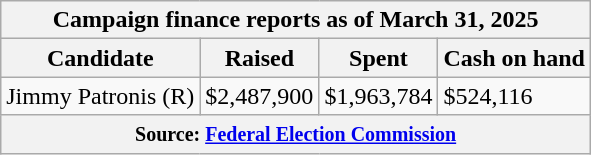<table class="wikitable sortable">
<tr>
<th colspan=4>Campaign finance reports as of March 31, 2025</th>
</tr>
<tr style="text-align:center;">
<th>Candidate</th>
<th>Raised</th>
<th>Spent</th>
<th>Cash on hand</th>
</tr>
<tr>
<td>Jimmy Patronis (R)</td>
<td>$2,487,900</td>
<td>$1,963,784</td>
<td>$524,116</td>
</tr>
<tr>
<th colspan="4"><small>Source: <a href='#'>Federal Election Commission</a></small></th>
</tr>
</table>
